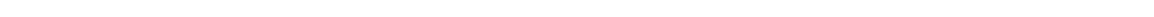<table style="width:88%; text-align:center;">
<tr style="color:white;">
<td style="background:"><strong>41</strong></td>
<td style="background:"><strong>6</strong></td>
<td style="background:"><strong>6</strong></td>
<td style="background:"><strong>10</strong></td>
</tr>
</table>
